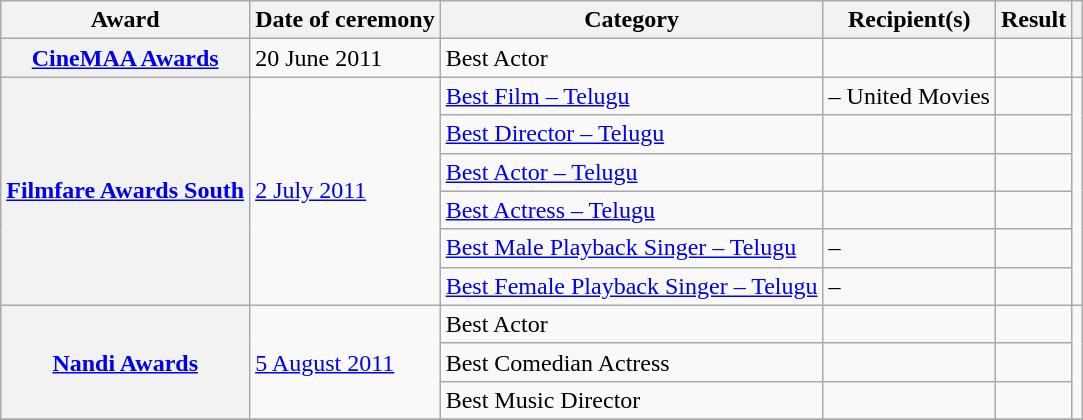<table class="wikitable plainrowheaders sortable">
<tr>
<th scope="col">Award</th>
<th scope="col">Date of ceremony</th>
<th scope="col">Category</th>
<th scope="col">Recipient(s)</th>
<th scope="col">Result</th>
<th scope="col" class="unsortable"></th>
</tr>
<tr>
<th scope="row"><a href='#'>CineMAA Awards</a></th>
<td>20 June 2011</td>
<td>Best Actor</td>
<td></td>
<td></td>
<td style="text-align:center;"></td>
</tr>
<tr>
<th scope="row" rowspan="6"><a href='#'>Filmfare Awards South</a></th>
<td rowspan="6"><a href='#'>2 July 2011</a></td>
<td><a href='#'>Best Film – Telugu</a></td>
<td> – United Movies</td>
<td></td>
<td style="text-align:center;" rowspan="6"></td>
</tr>
<tr>
<td><a href='#'>Best Director – Telugu</a></td>
<td></td>
<td></td>
</tr>
<tr>
<td><a href='#'>Best Actor – Telugu</a></td>
<td></td>
<td></td>
</tr>
<tr>
<td><a href='#'>Best Actress – Telugu</a></td>
<td></td>
<td></td>
</tr>
<tr>
<td><a href='#'>Best Male Playback Singer – Telugu</a></td>
<td> – </td>
<td></td>
</tr>
<tr>
<td><a href='#'>Best Female Playback Singer – Telugu</a></td>
<td> – </td>
<td></td>
</tr>
<tr>
<th scope="row" rowspan="3"><a href='#'>Nandi Awards</a></th>
<td rowspan="3"><a href='#'>5 August 2011</a></td>
<td>Best Actor</td>
<td></td>
<td></td>
<td style="text-align:center;" rowspan="3"></td>
</tr>
<tr>
<td>Best Comedian Actress</td>
<td></td>
<td></td>
</tr>
<tr>
<td>Best Music Director</td>
<td></td>
<td></td>
</tr>
<tr>
</tr>
</table>
